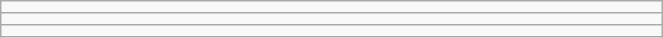<table class="wikitable" style=" text-align:center; font-size:110%;" width="35%">
<tr>
<td></td>
</tr>
<tr>
<td></td>
</tr>
<tr>
<td></td>
</tr>
</table>
